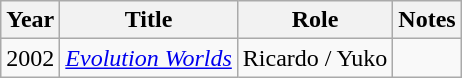<table class="wikitable sortable">
<tr>
<th>Year</th>
<th>Title</th>
<th>Role</th>
<th>Notes</th>
</tr>
<tr>
<td>2002</td>
<td><em><a href='#'>Evolution Worlds</a></em></td>
<td>Ricardo / Yuko</td>
<td></td>
</tr>
</table>
